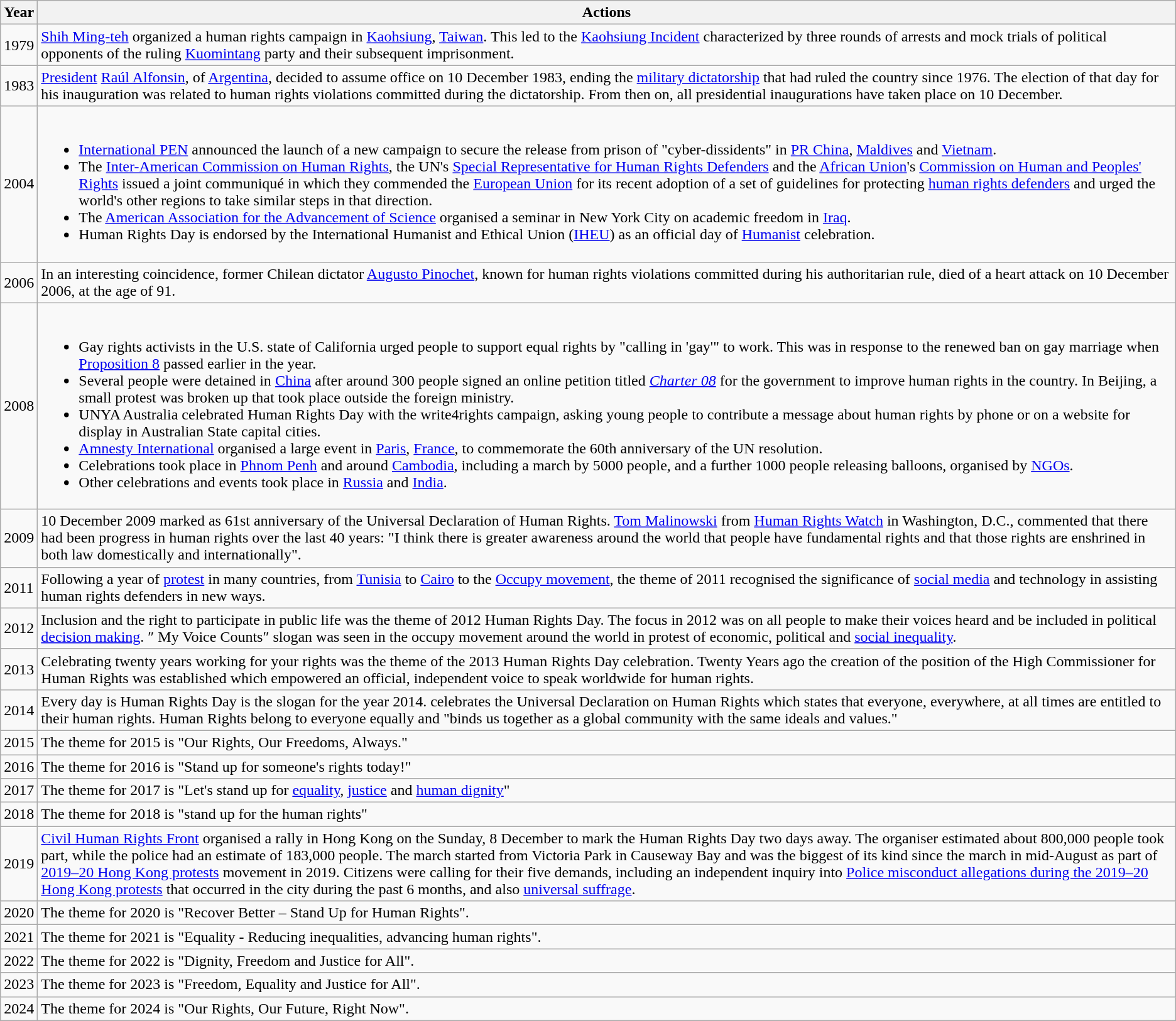<table class="wikitable">
<tr>
<th>Year</th>
<th>Actions</th>
</tr>
<tr>
<td>1979</td>
<td><a href='#'>Shih Ming-teh</a> organized a human rights campaign in <a href='#'>Kaohsiung</a>, <a href='#'>Taiwan</a>. This led to the <a href='#'>Kaohsiung Incident</a> characterized by three rounds of arrests and mock trials of political opponents of the ruling <a href='#'>Kuomintang</a> party and their subsequent imprisonment.</td>
</tr>
<tr>
<td>1983</td>
<td><a href='#'>President</a> <a href='#'>Raúl Alfonsin</a>, of <a href='#'>Argentina</a>, decided to assume office on 10 December 1983, ending the <a href='#'>military dictatorship</a> that had ruled the country since 1976. The election of that day for his inauguration was related to human rights violations committed during the dictatorship. From then on, all presidential inaugurations have taken place on 10 December.</td>
</tr>
<tr>
<td>2004</td>
<td><br><ul><li><a href='#'>International PEN</a> announced the launch of a new campaign to secure the release from prison of "cyber-dissidents" in <a href='#'>PR China</a>, <a href='#'>Maldives</a> and <a href='#'>Vietnam</a>.</li><li>The <a href='#'>Inter-American Commission on Human Rights</a>, the UN's <a href='#'>Special Representative for Human Rights Defenders</a> and the <a href='#'>African Union</a>'s <a href='#'>Commission on Human and Peoples' Rights</a> issued a joint communiqué in which they commended the <a href='#'>European Union</a> for its recent adoption of a set of guidelines for protecting <a href='#'>human rights defenders</a> and urged the world's other regions to take similar steps in that direction.</li><li>The <a href='#'>American Association for the Advancement of Science</a> organised a seminar in New York City on academic freedom in <a href='#'>Iraq</a>.</li><li>Human Rights Day is endorsed by the International Humanist and Ethical Union (<a href='#'>IHEU</a>) as an official day of <a href='#'>Humanist</a> celebration.</li></ul></td>
</tr>
<tr>
<td>2006</td>
<td>In an interesting coincidence, former Chilean dictator <a href='#'>Augusto Pinochet</a>, known for human rights violations committed during his authoritarian rule, died of a heart attack on 10 December 2006, at the age of 91.</td>
</tr>
<tr>
<td>2008</td>
<td><br><ul><li>Gay rights activists in the U.S. state of California urged people to support equal rights by "calling in 'gay'" to work. This was in response to the renewed ban on gay marriage when <a href='#'>Proposition 8</a> passed earlier in the year.</li><li>Several people were detained in <a href='#'>China</a> after around 300 people signed an online petition titled <em><a href='#'>Charter 08</a></em> for the government to improve human rights in the country. In Beijing, a small protest was broken up that took place outside the foreign ministry.</li><li>UNYA Australia celebrated Human Rights Day with the write4rights campaign, asking young people to contribute a message about human rights by phone or on a website for display in Australian State capital cities.</li><li><a href='#'>Amnesty International</a> organised a large event in <a href='#'>Paris</a>, <a href='#'>France</a>, to commemorate the 60th anniversary of the UN resolution.</li><li>Celebrations took place in <a href='#'>Phnom Penh</a> and around <a href='#'>Cambodia</a>, including a march by 5000 people, and a further 1000 people releasing balloons, organised by <a href='#'>NGOs</a>.</li><li>Other celebrations and events took place in <a href='#'>Russia</a> and <a href='#'>India</a>.</li></ul></td>
</tr>
<tr>
<td>2009</td>
<td>10 December 2009 marked as 61st anniversary of the Universal Declaration of Human Rights. <a href='#'>Tom Malinowski</a> from <a href='#'>Human Rights Watch</a> in Washington, D.C., commented that there had been progress in human rights over the last 40 years: "I think there is greater awareness around the world that people have fundamental rights and that those rights are enshrined in both law domestically and internationally".</td>
</tr>
<tr>
<td>2011</td>
<td>Following a year of <a href='#'>protest</a> in many countries, from <a href='#'>Tunisia</a> to <a href='#'>Cairo</a> to the <a href='#'>Occupy movement</a>, the theme of 2011 recognised the significance of <a href='#'>social media</a> and technology in assisting human rights defenders in new ways.</td>
</tr>
<tr>
<td>2012</td>
<td>Inclusion and the right to participate in public life was the theme of 2012 Human Rights Day. The focus in 2012 was on all people to make their voices heard and be included in political <a href='#'>decision making</a>. ″ My Voice Counts″ slogan was seen in the occupy movement around the world in protest of economic, political and <a href='#'>social inequality</a>.</td>
</tr>
<tr>
<td>2013</td>
<td>Celebrating twenty years working for your rights was the theme of the 2013 Human Rights Day celebration. Twenty Years ago the creation of the position of the High Commissioner for Human Rights was established which empowered an official, independent voice to speak worldwide for human rights.</td>
</tr>
<tr>
<td>2014</td>
<td>Every day is Human Rights Day is the slogan for the year 2014.  celebrates the Universal Declaration on Human Rights which states that everyone, everywhere, at all times are entitled to their human rights. Human Rights belong to everyone equally and "binds us together as a global community with the same ideals and values."</td>
</tr>
<tr>
<td>2015</td>
<td>The theme for 2015 is "Our Rights, Our Freedoms, Always."</td>
</tr>
<tr>
<td>2016</td>
<td>The theme for 2016 is "Stand up for someone's rights today!"</td>
</tr>
<tr>
<td>2017</td>
<td>The theme for 2017 is "Let's stand up for <a href='#'>equality</a>, <a href='#'>justice</a> and <a href='#'>human dignity</a>"</td>
</tr>
<tr>
<td>2018</td>
<td>The theme for 2018 is "stand up for the human rights"</td>
</tr>
<tr>
<td>2019</td>
<td><a href='#'>Civil Human Rights Front</a> organised a rally in Hong Kong on the Sunday, 8 December to mark the Human Rights Day two days away.  The organiser estimated about 800,000 people took part, while the police had an estimate of 183,000 people.  The march started from Victoria Park in Causeway Bay and was the biggest of its kind since the march in mid-August as part of <a href='#'>2019–20 Hong Kong protests</a> movement in 2019. Citizens were calling for their five demands, including an independent inquiry into <a href='#'>Police misconduct allegations during the 2019–20 Hong Kong protests</a> that occurred in the city during the past 6 months, and also <a href='#'>universal suffrage</a>.</td>
</tr>
<tr>
<td>2020</td>
<td>The theme for 2020 is "Recover Better – Stand Up for Human Rights".</td>
</tr>
<tr>
<td>2021</td>
<td>The theme for 2021 is "Equality - Reducing inequalities, advancing human rights".</td>
</tr>
<tr>
<td>2022</td>
<td>The theme for 2022 is "Dignity, Freedom and Justice for All".</td>
</tr>
<tr>
<td>2023</td>
<td>The theme for 2023 is "Freedom, Equality and Justice for All".</td>
</tr>
<tr>
<td>2024</td>
<td>The theme for 2024 is "Our Rights, Our Future, Right Now".</td>
</tr>
</table>
